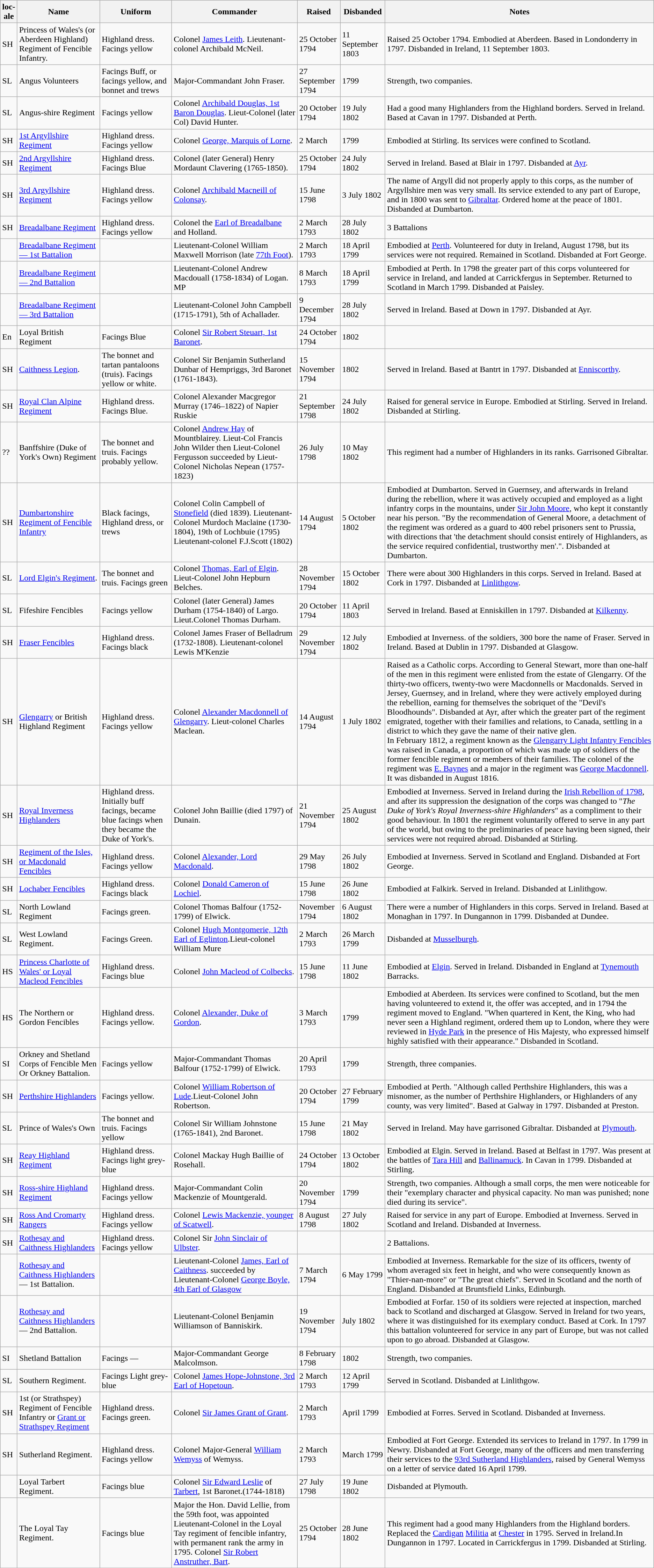<table class="wikitable">
<tr>
<th>loc-<br>ale</th>
<th>Name</th>
<th>Uniform</th>
<th>Commander</th>
<th>Raised</th>
<th>Disbanded</th>
<th>Notes</th>
</tr>
<tr>
<td>SH</td>
<td>Princess of Wales's (or Aberdeen Highland) Regiment of Fencible Infantry.</td>
<td>Highland dress. Facings yellow</td>
<td>Colonel <a href='#'>James Leith</a>. Lieutenant-colonel Archibald McNeil.</td>
<td>25 October 1794</td>
<td>11 September 1803</td>
<td>Raised 25 October 1794. Embodied at Aberdeen. Based in Londonderry in 1797. Disbanded in Ireland, 11 September 1803.</td>
</tr>
<tr>
<td>SL</td>
<td>Angus Volunteers</td>
<td>Facings Buff, or facings yellow, and bonnet and trews </td>
<td>Major-Commandant John Fraser.</td>
<td>27 September 1794</td>
<td>1799</td>
<td>Strength, two companies.</td>
</tr>
<tr>
<td>SL</td>
<td>Angus-shire Regiment</td>
<td>Facings yellow</td>
<td>Colonel <a href='#'>Archibald Douglas, 1st Baron Douglas</a>. Lieut-Colonel (later Col) David Hunter.</td>
<td>20 October 1794</td>
<td>19 July 1802</td>
<td>Had a good many Highlanders from the Highland borders. Served in Ireland. Based at Cavan in 1797. Disbanded at Perth.</td>
</tr>
<tr>
<td>SH</td>
<td><a href='#'>1st Argyllshire Regiment</a></td>
<td>Highland dress. Facings yellow</td>
<td>Colonel <a href='#'>George, Marquis of Lorne</a>.</td>
<td>2 March</td>
<td>1799</td>
<td>Embodied at Stirling. Its services were confined to Scotland.</td>
</tr>
<tr>
<td>SH</td>
<td><a href='#'>2nd Argyllshire Regiment</a></td>
<td>Highland dress. Facings Blue</td>
<td>Colonel (later General) Henry Mordaunt Clavering (1765-1850).</td>
<td>25 October 1794</td>
<td>24 July 1802</td>
<td>Served in Ireland. Based at Blair in 1797. Disbanded at <a href='#'>Ayr</a>.</td>
</tr>
<tr>
<td>SH</td>
<td><a href='#'>3rd Argyllshire Regiment</a></td>
<td>Highland dress. Facings yellow</td>
<td>Colonel <a href='#'>Archibald Macneill of Colonsay</a>.</td>
<td>15 June 1798</td>
<td>3 July 1802</td>
<td>The name of Argyll did not properly apply to this corps, as the number of Argyllshire men was very small. Its service extended to any part of Europe,  and in 1800 was sent to <a href='#'>Gibraltar</a>. Ordered home at the peace of 1801. Disbanded at Dumbarton.</td>
</tr>
<tr>
<td>SH</td>
<td><a href='#'>Breadalbane Regiment</a></td>
<td>Highland dress. Facings yellow</td>
<td>Colonel the <a href='#'>Earl of Breadalbane</a> and Holland.</td>
<td>2 March 1793</td>
<td>28 July 1802</td>
<td>3 Battalions</td>
</tr>
<tr>
<td></td>
<td><a href='#'>Breadalbane Regiment — 1st Battalion</a></td>
<td></td>
<td>Lieutenant-Colonel William Maxwell Morrison (late <a href='#'>77th Foot</a>).</td>
<td>2 March 1793</td>
<td>18 April 1799</td>
<td>Embodied at <a href='#'>Perth</a>. Volunteered for duty in Ireland, August 1798, but its services were not required. Remained in Scotland. Disbanded at Fort George.</td>
</tr>
<tr>
<td></td>
<td><a href='#'>Breadalbane Regiment — 2nd Battalion</a></td>
<td></td>
<td>Lieutenant-Colonel Andrew Macdouall (1758-1834) of Logan. MP</td>
<td>8 March 1793</td>
<td>18 April 1799</td>
<td>Embodied at Perth. In 1798 the greater part of this corps volunteered for service in Ireland, and landed at Carrickfergus in September. Returned to Scotland in March 1799. Disbanded at Paisley.</td>
</tr>
<tr>
<td></td>
<td><a href='#'>Breadalbane Regiment — 3rd Battalion</a></td>
<td></td>
<td>Lieutenant-Colonel John Campbell (1715-1791), 5th of Achallader.</td>
<td>9 December 1794</td>
<td>28 July 1802</td>
<td>Served in Ireland. Based at Down in 1797. Disbanded at Ayr.</td>
</tr>
<tr>
<td>En</td>
<td>Loyal British Regiment</td>
<td>Facings Blue</td>
<td>Colonel <a href='#'>Sir Robert Steuart, 1st Baronet</a>.</td>
<td>24 October 1794</td>
<td>1802</td>
<td></td>
</tr>
<tr>
<td>SH</td>
<td><a href='#'>Caithness Legion</a>.</td>
<td>The bonnet and tartan pantaloons (truis). Facings yellow or white.</td>
<td>Colonel Sir Benjamin Sutherland Dunbar of Hempriggs, 3rd Baronet (1761-1843).</td>
<td>15 November 1794</td>
<td>1802</td>
<td>Served in Ireland. Based at Bantrt in 1797. Disbanded at <a href='#'>Enniscorthy</a>.</td>
</tr>
<tr>
<td>SH</td>
<td><a href='#'>Royal Clan Alpine Regiment</a></td>
<td>Highland dress. Facings Blue.</td>
<td>Colonel Alexander Macgregor Murray (1746–1822) of Napier Ruskie</td>
<td>21 September 1798</td>
<td>24 July 1802</td>
<td>Raised for general service in Europe. Embodied at Stirling. Served in Ireland. Disbanded at Stirling.</td>
</tr>
<tr>
<td>??</td>
<td>Banffshire (Duke of York's Own) Regiment</td>
<td>The bonnet and truis. Facings probably yellow.</td>
<td>Colonel <a href='#'>Andrew Hay</a> of Mountblairey. Lieut-Col Francis John Wilder  then  Lieut-Colonel Fergusson succeeded by Lieut-Colonel Nicholas Nepean (1757-1823)</td>
<td>26 July 1798</td>
<td>10 May 1802</td>
<td>This regiment had a number of Highlanders in its ranks. Garrisoned Gibraltar.</td>
</tr>
<tr>
<td>SH</td>
<td><a href='#'>Dumbartonshire Regiment of Fencible Infantry</a></td>
<td>Black facings, Highland dress,  or trews </td>
<td>Colonel Colin Campbell of <a href='#'>Stonefield</a> (died 1839). Lieutenant-Colonel Murdoch Maclaine (1730-1804), 19th of Lochbuie (1795)<br>Lieutenant-colonel F.J.Scott (1802)</td>
<td>14 August 1794</td>
<td>5 October 1802</td>
<td>Embodied at Dumbarton. Served in Guernsey, and afterwards in Ireland during the rebellion, where it was actively occupied and employed as a light infantry corps in the mountains, under <a href='#'>Sir John Moore</a>, who kept it constantly near his person. "By the recommendation of General Moore, a detachment of the regiment was ordered as a guard to 400 rebel prisoners sent to Prussia, with directions that 'the detachment should consist entirely of Highlanders, as the service required confidential, trustworthy men'.". Disbanded at Dumbarton.</td>
</tr>
<tr>
<td>SL</td>
<td><a href='#'>Lord Elgin's Regiment</a>.</td>
<td>The bonnet and truis. Facings green</td>
<td>Colonel <a href='#'>Thomas, Earl of Elgin</a>. Lieut-Colonel John Hepburn Belches.</td>
<td>28 November 1794</td>
<td>15 October 1802</td>
<td>There were about 300 Highlanders in this corps. Served in Ireland. Based at Cork in 1797. Disbanded at <a href='#'>Linlithgow</a>.</td>
</tr>
<tr>
<td>SL</td>
<td>Fifeshire Fencibles</td>
<td>Facings yellow</td>
<td>Colonel (later General) James Durham (1754-1840) of Largo. Lieut.Colonel Thomas Durham.</td>
<td>20 October 1794</td>
<td>11 April 1803</td>
<td>Served in Ireland. Based at Enniskillen in 1797. Disbanded at <a href='#'>Kilkenny</a>.</td>
</tr>
<tr>
<td>SH</td>
<td><a href='#'>Fraser Fencibles</a></td>
<td>Highland dress. Facings black</td>
<td>Colonel James Fraser of Belladrum (1732-1808). Lieutenant-colonel Lewis M'Kenzie</td>
<td>29 November 1794</td>
<td>12 July 1802</td>
<td>Embodied at Inverness. of the soldiers, 300 bore the name of Fraser. Served in Ireland. Based at Dublin in 1797. Disbanded at Glasgow.</td>
</tr>
<tr>
<td>SH</td>
<td><a href='#'>Glengarry</a> or British Highland Regiment</td>
<td>Highland dress. Facings yellow</td>
<td>Colonel <a href='#'>Alexander Macdonnell of Glengarry</a>. Lieut-colonel Charles Maclean.</td>
<td>14 August 1794</td>
<td>1 July 1802</td>
<td>Raised as a Catholic corps. According to General Stewart, more than one-half of the men in this regiment were enlisted from the estate of Glengarry. Of the thirty-two officers, twenty-two were Macdonnells or Macdonalds. Served in Jersey, Guernsey, and in Ireland, where they were actively employed during the rebellion, earning for themselves the sobriquet of the "Devil's Bloodhounds". Disbanded at Ayr, after which the greater part of the regiment emigrated, together with their families and relations, to Canada, settling in a district to which they gave the name of their native glen.<br>In February 1812, a regiment known as the <a href='#'>Glengarry Light Infantry Fencibles</a> was raised in Canada, a proportion of which was made up of soldiers of the former fencible regiment or members of their families.  The colonel of the regiment was <a href='#'>E. Baynes</a> and a major in the regiment was <a href='#'>George Macdonnell</a>. It was disbanded in August 1816.</td>
</tr>
<tr>
<td>SH</td>
<td><a href='#'>Royal Inverness Highlanders</a></td>
<td>Highland dress. Initially buff facings, became blue facings when they became the Duke of York's.</td>
<td>Colonel John Baillie (died 1797) of Dunain.</td>
<td>21 November 1794</td>
<td>25 August 1802</td>
<td>Embodied at Inverness. Served in Ireland during the <a href='#'>Irish Rebellion of 1798</a>, and after its suppression the designation of the corps was changed to "<em>The Duke of York's Royal Inverness-shire Highlanders</em>" as a compliment to their good behaviour. In 1801 the regiment voluntarily offered to serve in any part of the world, but owing to the preliminaries of peace having been signed, their services were not required abroad. Disbanded at Stirling.</td>
</tr>
<tr>
<td>SH</td>
<td><a href='#'>Regiment of the Isles, or Macdonald Fencibles</a></td>
<td>Highland dress. Facings yellow</td>
<td>Colonel <a href='#'>Alexander, Lord Macdonald</a>.</td>
<td>29 May 1798</td>
<td>26 July 1802</td>
<td>Embodied at Inverness. Served in Scotland and England. Disbanded at Fort George.</td>
</tr>
<tr>
<td>SH</td>
<td><a href='#'>Lochaber Fencibles</a></td>
<td>Highland dress. Facings black</td>
<td>Colonel <a href='#'>Donald Cameron of Lochiel</a>.</td>
<td>15 June  1798</td>
<td>26 June 1802</td>
<td>Embodied at Falkirk. Served in Ireland. Disbanded at Linlithgow.</td>
</tr>
<tr>
<td>SL</td>
<td>North Lowland Regiment</td>
<td>Facings green.</td>
<td>Colonel Thomas Balfour (1752-1799) of Elwick.</td>
<td>November 1794</td>
<td>6 August 1802</td>
<td>There were a number of Highlanders in this corps. Served in Ireland. Based at Monaghan in 1797. In Dungannon in 1799. Disbanded at Dundee.</td>
</tr>
<tr>
<td>SL</td>
<td>West Lowland Regiment.</td>
<td>Facings Green.</td>
<td>Colonel <a href='#'>Hugh Montgomerie, 12th Earl of Eglinton</a>.Lieut-colonel William Mure</td>
<td>2 March 1793</td>
<td>26 March 1799</td>
<td>Disbanded at <a href='#'>Musselburgh</a>.</td>
</tr>
<tr>
<td>HS</td>
<td><a href='#'>Princess Charlotte of Wales' or Loyal Macleod Fencibles</a></td>
<td>Highland dress. Facings blue</td>
<td>Colonel <a href='#'>John Macleod of Colbecks</a>.</td>
<td>15 June 1798</td>
<td>11 June 1802</td>
<td>Embodied at <a href='#'>Elgin</a>. Served in Ireland. Disbanded in England at <a href='#'>Tynemouth</a> Barracks.</td>
</tr>
<tr>
<td>HS</td>
<td>The Northern or Gordon Fencibles</td>
<td>Highland dress. Facings yellow.</td>
<td>Colonel <a href='#'>Alexander, Duke of Gordon</a>.</td>
<td>3 March 1793</td>
<td>1799</td>
<td>Embodied at Aberdeen. Its services were confined to Scotland, but the men having volunteered to extend it, the offer was accepted, and in 1794 the regiment moved to England. "When quartered in Kent, the King, who had never seen a Highland regiment, ordered them up to London, where they were reviewed in <a href='#'>Hyde Park</a> in the presence of His Majesty, who expressed himself highly satisfied with their appearance." Disbanded in Scotland.</td>
</tr>
<tr>
<td>SI</td>
<td>Orkney and Shetland Corps of Fencible Men Or Orkney Battalion.</td>
<td>Facings yellow</td>
<td>Major-Commandant Thomas Balfour (1752-1799) of Elwick.</td>
<td>20 April 1793</td>
<td>1799</td>
<td>Strength, three companies.</td>
</tr>
<tr>
<td>SH</td>
<td><a href='#'>Perthshire Highlanders</a></td>
<td>Facings yellow.</td>
<td>Colonel <a href='#'>William Robertson of Lude</a>.Lieut-Colonel John Robertson.</td>
<td>20 October 1794</td>
<td>27 February 1799</td>
<td>Embodied at Perth. "Although called Perthshire Highlanders, this was a misnomer, as the number of Perthshire Highlanders, or Highlanders of any county, was very limited". Based at Galway in 1797. Disbanded at Preston.</td>
</tr>
<tr>
<td>SL</td>
<td>Prince of Wales's Own</td>
<td>The bonnet and truis. Facings yellow</td>
<td>Colonel Sir William Johnstone (1765-1841), 2nd Baronet.</td>
<td>15 June 1798</td>
<td>21 May 1802</td>
<td>Served in Ireland. May have garrisoned Gibraltar. Disbanded at <a href='#'>Plymouth</a>.</td>
</tr>
<tr>
<td>SH</td>
<td><a href='#'>Reay Highland Regiment</a></td>
<td>Highland dress. Facings light grey-blue</td>
<td>Colonel Mackay Hugh Baillie of Rosehall.</td>
<td>24 October 1794</td>
<td>13 October 1802</td>
<td>Embodied at Elgin. Served in Ireland. Based at Belfast in 1797. Was present at the battles of <a href='#'>Tara Hill</a> and <a href='#'>Ballinamuck</a>. In Cavan in 1799. Disbanded at Stirling.</td>
</tr>
<tr>
<td>SH</td>
<td><a href='#'>Ross-shire Highland Regiment</a></td>
<td>Highland dress. Facings yellow</td>
<td>Major-Commandant Colin Mackenzie of Mountgerald.</td>
<td>20 November 1794</td>
<td>1799</td>
<td>Strength, two companies. Although a small corps, the men were noticeable for their "exemplary character and physical capacity. No man was punished; none died during its service".</td>
</tr>
<tr>
<td>SH</td>
<td><a href='#'>Ross And Cromarty Rangers</a></td>
<td>Highland dress. Facings yellow</td>
<td>Colonel <a href='#'>Lewis Mackenzie, younger of Scatwell</a>.</td>
<td>8 August 1798</td>
<td>27 July 1802</td>
<td>Raised for service in any part of Europe. Embodied at Inverness. Served in Scotland and Ireland. Disbanded at Inverness.</td>
</tr>
<tr>
<td>SH</td>
<td><a href='#'>Rothesay and Caithness Highlanders</a></td>
<td>Highland dress. Facings yellow</td>
<td>Colonel Sir <a href='#'>John Sinclair of Ulbster</a>.</td>
<td></td>
<td></td>
<td>2 Battalions.</td>
</tr>
<tr>
<td></td>
<td><a href='#'>Rothesay and Caithness Highlanders</a> — 1st Battalion.</td>
<td></td>
<td>Lieutenant-Colonel <a href='#'>James, Earl of Caithness</a>. succeeded by Lieutenant-Colonel <a href='#'>George Boyle, 4th Earl of Glasgow</a></td>
<td>7 March 1794</td>
<td>6 May 1799</td>
<td>Embodied at Inverness. Remarkable for the size of its officers, twenty of whom averaged six feet in height, and who were consequently known as "Thier-nan-more" or "The great chiefs". Served in Scotland and the north of England. Disbanded at Bruntsfield Links, Edinburgh.</td>
</tr>
<tr>
<td></td>
<td><a href='#'>Rothesay and Caithness Highlanders</a> — 2nd Battalion.</td>
<td></td>
<td>Lieutenant-Colonel Benjamin Williamson of Banniskirk.</td>
<td>19 November 1794</td>
<td>July 1802</td>
<td>Embodied at Forfar. 150 of its soldiers were rejected at inspection, marched back to Scotland and discharged at Glasgow. Served in Ireland for two years, where it was distinguished for its exemplary conduct. Based at Cork. In 1797 this battalion volunteered for service in any part of Europe, but was not called upon to go abroad. Disbanded at Glasgow.</td>
</tr>
<tr>
<td>SI</td>
<td>Shetland Battalion</td>
<td>Facings —</td>
<td>Major-Commandant George Malcolmson.</td>
<td>8 February 1798</td>
<td>1802</td>
<td>Strength, two companies.</td>
</tr>
<tr>
<td>SL</td>
<td>Southern Regiment.</td>
<td>Facings Light grey-blue</td>
<td>Colonel <a href='#'>James Hope-Johnstone, 3rd Earl of Hopetoun</a>.</td>
<td>2 March 1793</td>
<td>12 April 1799</td>
<td>Served in Scotland. Disbanded at Linlithgow.</td>
</tr>
<tr>
<td>SH</td>
<td>1st (or Strathspey) Regiment of Fencible Infantry or <a href='#'>Grant or Strathspey Regiment</a></td>
<td>Highland dress. Facings green.</td>
<td>Colonel <a href='#'>Sir James Grant of Grant</a>.</td>
<td>2 March 1793</td>
<td>April 1799</td>
<td>Embodied at Forres. Served in Scotland. Disbanded at Inverness.</td>
</tr>
<tr>
<td>SH</td>
<td>Sutherland Regiment.</td>
<td>Highland dress. Facings yellow</td>
<td>Colonel Major-General <a href='#'>William Wemyss</a> of Wemyss.</td>
<td>2 March 1793</td>
<td>March 1799</td>
<td>Embodied at Fort George. Extended its services to Ireland in 1797. In 1799 in Newry. Disbanded at Fort George, many of the officers and men transferring their services to the <a href='#'>93rd Sutherland Highlanders</a>, raised by General Wemyss on a letter of service dated 16 April 1799.</td>
</tr>
<tr>
<td></td>
<td>Loyal Tarbert Regiment.</td>
<td>Facings blue</td>
<td>Colonel <a href='#'>Sir Edward Leslie</a> of <a href='#'>Tarbert</a>, 1st Baronet.(1744-1818)</td>
<td>27 July 1798</td>
<td>19 June 1802</td>
<td>Disbanded at Plymouth.</td>
</tr>
<tr>
<td></td>
<td>The Loyal Tay Regiment.</td>
<td>Facings blue</td>
<td>Major the Hon. David Lellie, from the 59th foot, was appointed Lieutenant-Colonel in the Loyal Tay regiment of fencible infantry, with permanent rank the army in 1795. Colonel <a href='#'>Sir Robert Anstruther, Bart</a>.</td>
<td>25 October 1794</td>
<td>28 June 1802</td>
<td>This regiment had a good many Highlanders from the Highland borders. Replaced the <a href='#'>Cardigan</a> <a href='#'>Militia</a> at <a href='#'>Chester</a> in 1795. Served in Ireland.In Dungannon in 1797. Located in Carrickfergus in 1799. Disbanded at Stirling.</td>
</tr>
</table>
